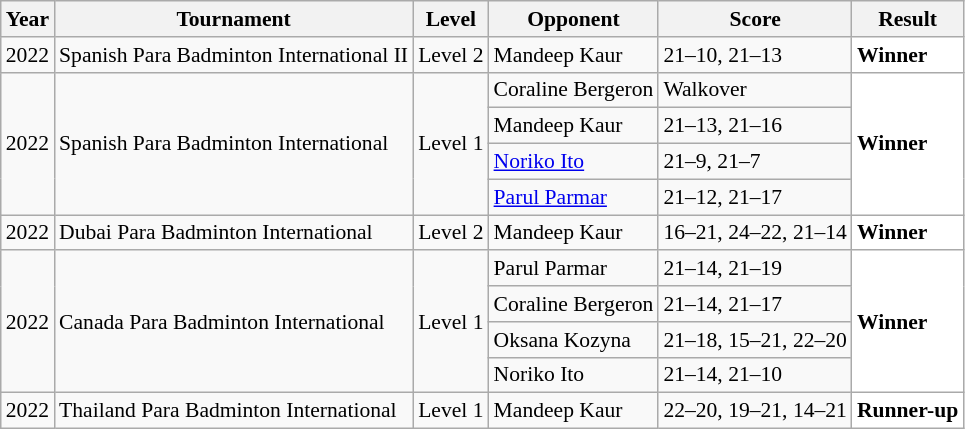<table class="sortable wikitable" style="font-size: 90%;">
<tr>
<th>Year</th>
<th>Tournament</th>
<th>Level</th>
<th>Opponent</th>
<th>Score</th>
<th>Result</th>
</tr>
<tr>
<td align="center">2022</td>
<td align="left">Spanish Para Badminton International II</td>
<td align="left">Level 2</td>
<td align="left"> Mandeep Kaur</td>
<td align="left">21–10, 21–13</td>
<td style="text-align:left; background:white"> <strong>Winner</strong></td>
</tr>
<tr>
<td rowspan="4" align="center">2022</td>
<td rowspan="4" align="left">Spanish Para Badminton International</td>
<td rowspan="4" align="left">Level 1</td>
<td align="left"> Coraline Bergeron</td>
<td align="left">Walkover</td>
<td rowspan="4" style="text-align:left; background:white"> <strong>Winner</strong></td>
</tr>
<tr>
<td align="left"> Mandeep Kaur</td>
<td align="left">21–13, 21–16</td>
</tr>
<tr>
<td align="left"> <a href='#'>Noriko Ito</a></td>
<td align="left">21–9, 21–7</td>
</tr>
<tr>
<td align="left"> <a href='#'>Parul Parmar</a></td>
<td align="left">21–12, 21–17</td>
</tr>
<tr>
<td align="center">2022</td>
<td align="left">Dubai Para Badminton International</td>
<td align="left">Level 2</td>
<td align="left"> Mandeep Kaur</td>
<td align="left">16–21, 24–22, 21–14</td>
<td style="text-align:left; background:white"> <strong>Winner</strong></td>
</tr>
<tr>
<td rowspan="4" align="center">2022</td>
<td rowspan="4" align="left">Canada Para Badminton International</td>
<td rowspan="4" align="left">Level 1</td>
<td align="left"> Parul Parmar</td>
<td align="left">21–14, 21–19</td>
<td rowspan="4" style="text-align:left; background:white"> <strong>Winner</strong></td>
</tr>
<tr>
<td align="left"> Coraline Bergeron</td>
<td align="left">21–14, 21–17</td>
</tr>
<tr>
<td align="left"> Oksana Kozyna</td>
<td align="left">21–18, 15–21, 22–20</td>
</tr>
<tr>
<td align="left"> Noriko Ito</td>
<td align="left">21–14, 21–10</td>
</tr>
<tr>
<td align="center">2022</td>
<td align="left">Thailand Para Badminton International</td>
<td align="left">Level 1</td>
<td align="left"> Mandeep Kaur</td>
<td align="left">22–20, 19–21, 14–21</td>
<td style="text-align:left; background:white"> <strong>Runner-up</strong></td>
</tr>
</table>
